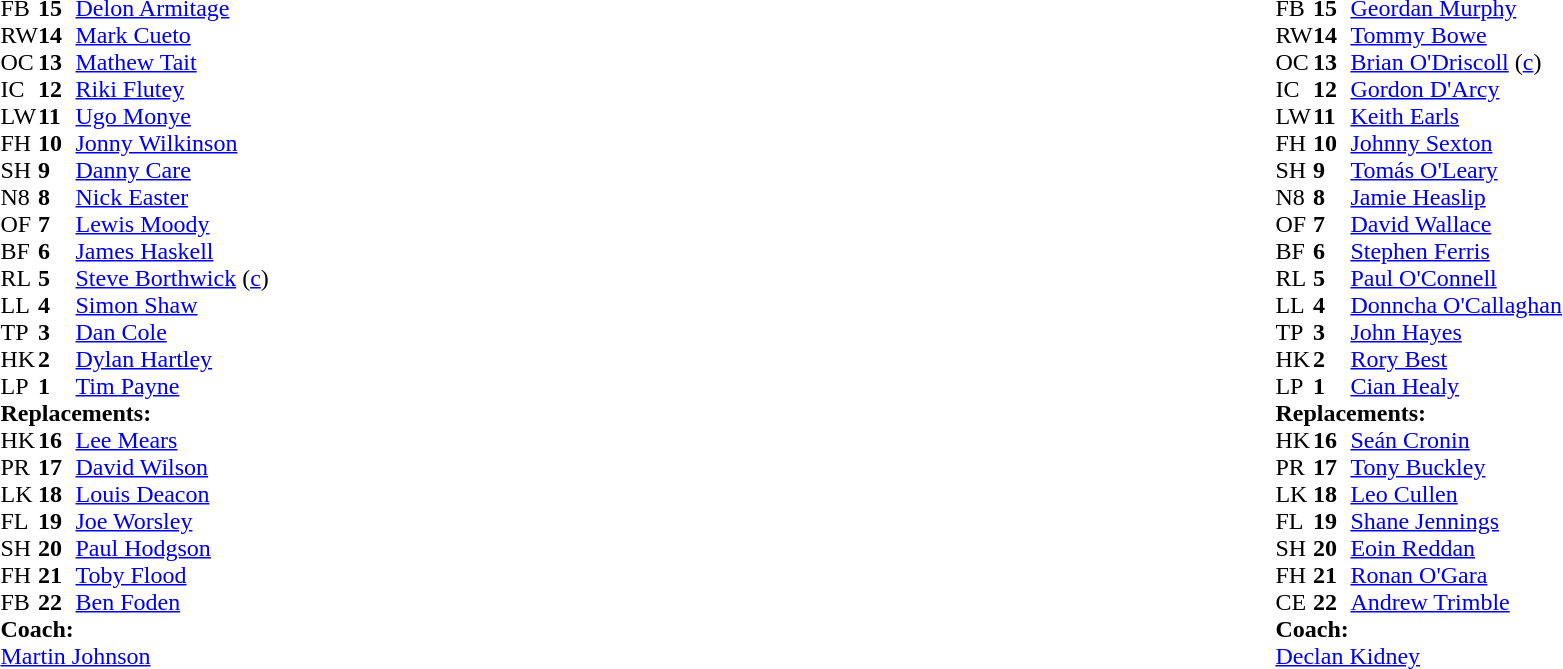<table width="100%">
<tr>
<td valign="top" width="50%"><br><table cellspacing="0" cellpadding="0">
<tr>
<th width="25"></th>
<th width="25"></th>
</tr>
<tr>
<td>FB</td>
<td><strong>15</strong></td>
<td><a href='#'>Delon Armitage</a></td>
<td></td>
<td></td>
</tr>
<tr>
<td>RW</td>
<td><strong>14</strong></td>
<td><a href='#'>Mark Cueto</a></td>
</tr>
<tr>
<td>OC</td>
<td><strong>13</strong></td>
<td><a href='#'>Mathew Tait</a></td>
</tr>
<tr>
<td>IC</td>
<td><strong>12</strong></td>
<td><a href='#'>Riki Flutey</a></td>
</tr>
<tr>
<td>LW</td>
<td><strong>11</strong></td>
<td><a href='#'>Ugo Monye</a></td>
</tr>
<tr>
<td>FH</td>
<td><strong>10</strong></td>
<td><a href='#'>Jonny Wilkinson</a></td>
</tr>
<tr>
<td>SH</td>
<td><strong>9</strong></td>
<td><a href='#'>Danny Care</a></td>
<td></td>
<td></td>
</tr>
<tr>
<td>N8</td>
<td><strong>8</strong></td>
<td><a href='#'>Nick Easter</a></td>
</tr>
<tr>
<td>OF</td>
<td><strong>7</strong></td>
<td><a href='#'>Lewis Moody</a></td>
<td></td>
<td></td>
</tr>
<tr>
<td>BF</td>
<td><strong>6</strong></td>
<td><a href='#'>James Haskell</a></td>
</tr>
<tr>
<td>RL</td>
<td><strong>5</strong></td>
<td><a href='#'>Steve Borthwick</a> (<a href='#'>c</a>)</td>
</tr>
<tr>
<td>LL</td>
<td><strong>4</strong></td>
<td><a href='#'>Simon Shaw</a></td>
<td></td>
<td></td>
</tr>
<tr>
<td>TP</td>
<td><strong>3</strong></td>
<td><a href='#'>Dan Cole</a></td>
<td></td>
<td></td>
</tr>
<tr>
<td>HK</td>
<td><strong>2</strong></td>
<td><a href='#'>Dylan Hartley</a></td>
<td></td>
<td></td>
</tr>
<tr>
<td>LP</td>
<td><strong>1</strong></td>
<td><a href='#'>Tim Payne</a></td>
</tr>
<tr>
<td colspan="3"><strong>Replacements:</strong></td>
</tr>
<tr>
<td>HK</td>
<td><strong>16</strong></td>
<td><a href='#'>Lee Mears</a></td>
<td></td>
<td></td>
</tr>
<tr>
<td>PR</td>
<td><strong>17</strong></td>
<td><a href='#'>David Wilson</a></td>
<td></td>
<td></td>
</tr>
<tr>
<td>LK</td>
<td><strong>18</strong></td>
<td><a href='#'>Louis Deacon</a></td>
<td></td>
<td></td>
</tr>
<tr>
<td>FL</td>
<td><strong>19</strong></td>
<td><a href='#'>Joe Worsley</a></td>
<td></td>
<td></td>
</tr>
<tr>
<td>SH</td>
<td><strong>20</strong></td>
<td><a href='#'>Paul Hodgson</a></td>
<td></td>
<td></td>
</tr>
<tr>
<td>FH</td>
<td><strong>21</strong></td>
<td><a href='#'>Toby Flood</a></td>
</tr>
<tr>
<td>FB</td>
<td><strong>22</strong></td>
<td><a href='#'>Ben Foden</a></td>
<td></td>
<td></td>
</tr>
<tr>
<td colspan="3"><strong>Coach:</strong></td>
</tr>
<tr>
<td colspan="3"><a href='#'>Martin Johnson</a></td>
</tr>
</table>
</td>
<td style="vertical-align:top"></td>
<td style="vertical-align:top" width="50%"><br><table cellspacing="0" cellpadding="0" align="center">
<tr>
<th width="25"></th>
<th width="25"></th>
</tr>
<tr>
<td>FB</td>
<td><strong>15</strong></td>
<td><a href='#'>Geordan Murphy</a></td>
</tr>
<tr>
<td>RW</td>
<td><strong>14</strong></td>
<td><a href='#'>Tommy Bowe</a></td>
</tr>
<tr>
<td>OC</td>
<td><strong>13</strong></td>
<td><a href='#'>Brian O'Driscoll</a> (<a href='#'>c</a>)</td>
<td></td>
<td></td>
</tr>
<tr>
<td>IC</td>
<td><strong>12</strong></td>
<td><a href='#'>Gordon D'Arcy</a></td>
</tr>
<tr>
<td>LW</td>
<td><strong>11</strong></td>
<td><a href='#'>Keith Earls</a></td>
</tr>
<tr>
<td>FH</td>
<td><strong>10</strong></td>
<td><a href='#'>Johnny Sexton</a></td>
<td></td>
<td></td>
</tr>
<tr>
<td>SH</td>
<td><strong>9</strong></td>
<td><a href='#'>Tomás O'Leary</a></td>
</tr>
<tr>
<td>N8</td>
<td><strong>8</strong></td>
<td><a href='#'>Jamie Heaslip</a></td>
</tr>
<tr>
<td>OF</td>
<td><strong>7</strong></td>
<td><a href='#'>David Wallace</a></td>
<td></td>
<td></td>
</tr>
<tr>
<td>BF</td>
<td><strong>6</strong></td>
<td><a href='#'>Stephen Ferris</a></td>
</tr>
<tr>
<td>RL</td>
<td><strong>5</strong></td>
<td><a href='#'>Paul O'Connell</a></td>
</tr>
<tr>
<td>LL</td>
<td><strong>4</strong></td>
<td><a href='#'>Donncha O'Callaghan</a></td>
<td></td>
<td></td>
</tr>
<tr>
<td>TP</td>
<td><strong>3</strong></td>
<td><a href='#'>John Hayes</a></td>
<td></td>
<td></td>
</tr>
<tr>
<td>HK</td>
<td><strong>2</strong></td>
<td><a href='#'>Rory Best</a></td>
</tr>
<tr>
<td>LP</td>
<td><strong>1</strong></td>
<td><a href='#'>Cian Healy</a></td>
</tr>
<tr>
<td colspan="3"><strong>Replacements:</strong></td>
</tr>
<tr>
<td>HK</td>
<td><strong>16</strong></td>
<td><a href='#'>Seán Cronin</a></td>
</tr>
<tr>
<td>PR</td>
<td><strong>17</strong></td>
<td><a href='#'>Tony Buckley</a></td>
<td></td>
<td></td>
</tr>
<tr>
<td>LK</td>
<td><strong>18</strong></td>
<td><a href='#'>Leo Cullen</a></td>
<td></td>
<td></td>
</tr>
<tr>
<td>FL</td>
<td><strong>19</strong></td>
<td><a href='#'>Shane Jennings</a></td>
<td></td>
<td></td>
</tr>
<tr>
<td>SH</td>
<td><strong>20</strong></td>
<td><a href='#'>Eoin Reddan</a></td>
</tr>
<tr>
<td>FH</td>
<td><strong>21</strong></td>
<td><a href='#'>Ronan O'Gara</a></td>
<td></td>
<td></td>
</tr>
<tr>
<td>CE</td>
<td><strong>22</strong></td>
<td><a href='#'>Andrew Trimble</a></td>
<td></td>
<td></td>
</tr>
<tr>
<td colspan="3"><strong>Coach:</strong></td>
</tr>
<tr>
<td colspan="3"><a href='#'>Declan Kidney</a></td>
</tr>
</table>
</td>
</tr>
</table>
